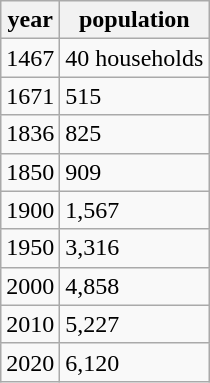<table class="wikitable">
<tr>
<th>year</th>
<th>population</th>
</tr>
<tr>
<td>1467</td>
<td>40 households</td>
</tr>
<tr>
<td>1671</td>
<td>515</td>
</tr>
<tr>
<td>1836</td>
<td>825</td>
</tr>
<tr>
<td>1850</td>
<td>909</td>
</tr>
<tr>
<td>1900</td>
<td>1,567</td>
</tr>
<tr>
<td>1950</td>
<td>3,316</td>
</tr>
<tr>
<td>2000</td>
<td>4,858</td>
</tr>
<tr>
<td>2010</td>
<td>5,227</td>
</tr>
<tr>
<td>2020</td>
<td>6,120</td>
</tr>
</table>
